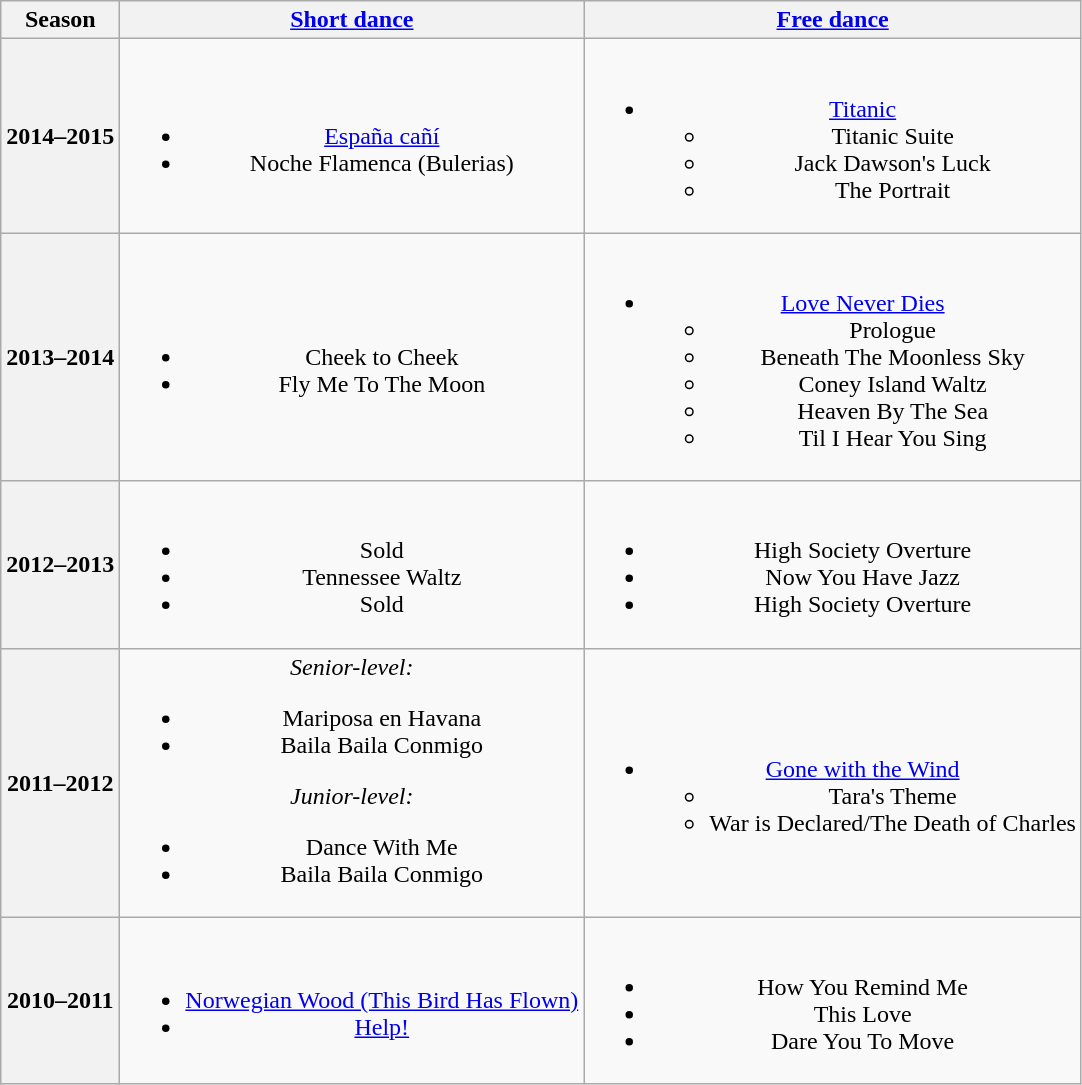<table class="wikitable" style="text-align:center">
<tr>
<th>Season</th>
<th><a href='#'>Short dance</a></th>
<th><a href='#'>Free dance</a></th>
</tr>
<tr>
<th>2014–2015 <br> </th>
<td><br><ul><li><a href='#'>España cañí</a> <br></li><li>Noche Flamenca (Bulerias)</li></ul></td>
<td><br><ul><li><a href='#'>Titanic</a> <br><ul><li>Titanic Suite</li><li>Jack Dawson's Luck</li><li>The Portrait</li></ul></li></ul></td>
</tr>
<tr>
<th>2013–2014 <br> </th>
<td><br><ul><li> Cheek to Cheek <br></li><li> Fly Me To The Moon <br></li></ul></td>
<td><br><ul><li><a href='#'>Love Never Dies</a> <br><ul><li>Prologue</li><li>Beneath The Moonless Sky</li><li>Coney Island Waltz</li><li>Heaven By The Sea</li><li>Til I Hear You Sing</li></ul></li></ul></td>
</tr>
<tr>
<th>2012–2013 <br> </th>
<td><br><ul><li> Sold <br></li><li> Tennessee Waltz <br></li><li> Sold <br></li></ul></td>
<td><br><ul><li>High Society Overture</li><li>Now You Have Jazz <br></li><li>High Society Overture</li></ul></td>
</tr>
<tr>
<th>2011–2012 <br> </th>
<td><em>Senior-level:</em><br><ul><li>Mariposa en Havana</li><li>Baila Baila Conmigo</li></ul><em>Junior-level:</em><ul><li>Dance With Me <br></li><li>Baila Baila Conmigo <br></li></ul></td>
<td><br><ul><li><a href='#'>Gone with the Wind</a> <br><ul><li>Tara's Theme</li><li>War is Declared/The Death of Charles</li></ul></li></ul></td>
</tr>
<tr>
<th>2010–2011 <br> </th>
<td><br><ul><li> <a href='#'>Norwegian Wood (This Bird Has Flown)</a></li><li> <a href='#'>Help!</a> <br></li></ul></td>
<td><br><ul><li>How You Remind Me</li><li>This Love</li><li>Dare You To Move <br></li></ul></td>
</tr>
</table>
